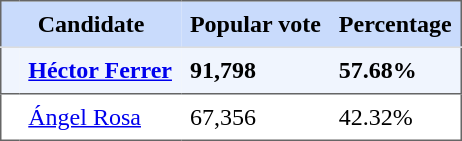<table style="border: 1px solid #666666; border-collapse: collapse" align="center" cellpadding="6">
<tr style="background-color: #C9DBFC">
<th colspan="2">Candidate</th>
<th>Popular vote</th>
<th>Percentage</th>
</tr>
<tr style="background-color: #F0F5FE">
<td style="border-top: 1px solid #DDDDDD"></td>
<td style="border-top: 1px solid #DDDDDD"><strong><a href='#'>Héctor Ferrer</a></strong></td>
<td style="border-top: 1px solid #DDDDDD"><strong>91,798</strong></td>
<td style="border-top: 1px solid #DDDDDD"><strong>57.68%</strong></td>
</tr>
<tr>
<td style="border-top: 1px solid #666666"></td>
<td style="border-top: 1px solid #666666"><a href='#'>Ángel Rosa</a></td>
<td style="border-top: 1px solid #666666">67,356</td>
<td style="border-top: 1px solid #666666">42.32%</td>
</tr>
</table>
